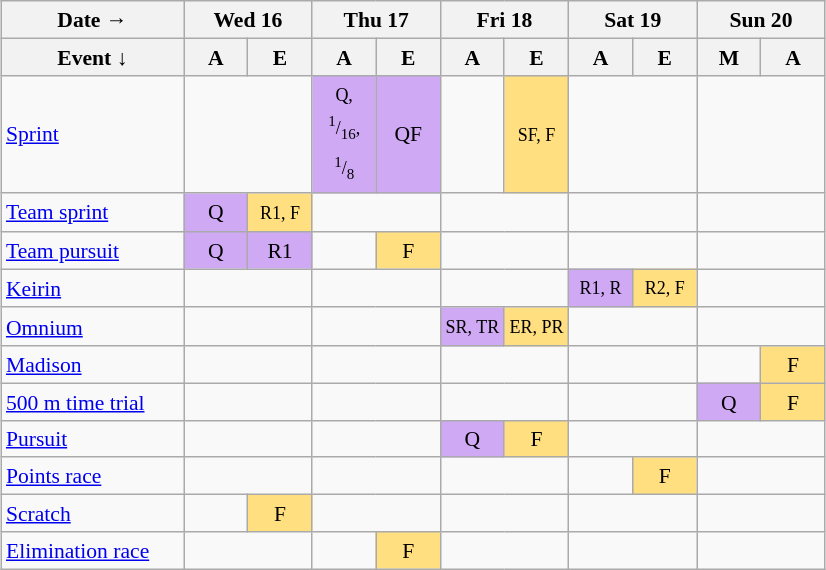<table class="wikitable" style="margin:0.5em auto; font-size:90%; line-height:1.25em;text-align:center;">
<tr>
<th>Date →</th>
<th colspan=2>Wed 16</th>
<th colspan=2>Thu 17</th>
<th colspan=2>Fri 18</th>
<th colspan=2>Sat 19</th>
<th colspan=2>Sun 20</th>
</tr>
<tr>
<th style="width:8em;">Event ↓</th>
<th style="width:2.5em;">A</th>
<th style="width:2.5em;">E</th>
<th style="width:2.5em;">A</th>
<th style="width:2.5em;">E</th>
<th style="width:2.5em;">A</th>
<th style="width:2.5em;">E</th>
<th style="width:2.5em;">A</th>
<th style="width:2.5em;">E</th>
<th style="width:2.5em;">M</th>
<th style="width:2.5em;">A</th>
</tr>
<tr>
<td align=left><a href='#'>Sprint</a></td>
<td colspan=2></td>
<td bgcolor="#D0A9F5"><small>Q,</small><br><small><sup>1</sup>/<sub>16</sub>,<br><sup>1</sup>/<sub>8</sub></small></td>
<td bgcolor="#D0A9F5">QF</td>
<td></td>
<td bgcolor="#FFDF80"><small>SF, F</small></td>
<td colspan=2></td>
<td colspan=2></td>
</tr>
<tr>
<td align=left><a href='#'>Team sprint</a></td>
<td bgcolor="#D0A9F5">Q</td>
<td bgcolor="#FFDF80"><small>R1, F</small></td>
<td colspan=2></td>
<td colspan=2></td>
<td colspan=2></td>
<td colspan=2></td>
</tr>
<tr>
<td align=left><a href='#'>Team pursuit</a></td>
<td bgcolor="#D0A9F5">Q</td>
<td bgcolor="#D0A9F5">R1</td>
<td></td>
<td bgcolor="#FFDF80">F</td>
<td colspan=2></td>
<td colspan=2></td>
<td colspan=2></td>
</tr>
<tr>
<td align=left><a href='#'>Keirin</a></td>
<td colspan=2></td>
<td colspan=2></td>
<td colspan=2></td>
<td bgcolor="#D0A9F5"><small>R1, R</small></td>
<td bgcolor="#FFDF80"><small>R2, F</small></td>
<td colspan=2></td>
</tr>
<tr>
<td align=left><a href='#'>Omnium</a></td>
<td colspan=2></td>
<td colspan=2></td>
<td bgcolor="#D0A9F5"><small>SR, TR</small></td>
<td bgcolor="#FFDF80"><small>ER, PR</small></td>
<td colspan=2></td>
<td colspan=2></td>
</tr>
<tr>
<td align=left><a href='#'>Madison</a></td>
<td colspan=2></td>
<td colspan=2></td>
<td colspan=2></td>
<td colspan=2></td>
<td></td>
<td bgcolor="#FFDF80">F</td>
</tr>
<tr>
<td align=left><a href='#'>500 m time trial</a></td>
<td colspan=2></td>
<td colspan=2></td>
<td colspan=2></td>
<td colspan=2></td>
<td bgcolor="#D0A9F5">Q</td>
<td bgcolor="#FFDF80">F</td>
</tr>
<tr>
<td align=left><a href='#'>Pursuit</a></td>
<td colspan=2></td>
<td colspan=2></td>
<td bgcolor="#D0A9F5">Q</td>
<td bgcolor="#FFDF80">F</td>
<td colspan=2></td>
<td colspan=2></td>
</tr>
<tr>
<td align=left><a href='#'>Points race</a></td>
<td colspan=2></td>
<td colspan=2></td>
<td colspan=2></td>
<td></td>
<td bgcolor="#FFDF80">F</td>
<td colspan=2></td>
</tr>
<tr>
<td align=left><a href='#'>Scratch</a></td>
<td></td>
<td bgcolor="#FFDF80">F</td>
<td colspan=2></td>
<td colspan=2></td>
<td colspan=2></td>
<td colspan=2></td>
</tr>
<tr>
<td align=left><a href='#'>Elimination race</a></td>
<td colspan=2></td>
<td></td>
<td bgcolor="#FFDF80">F</td>
<td colspan=2></td>
<td colspan=2></td>
<td colspan=2></td>
</tr>
</table>
